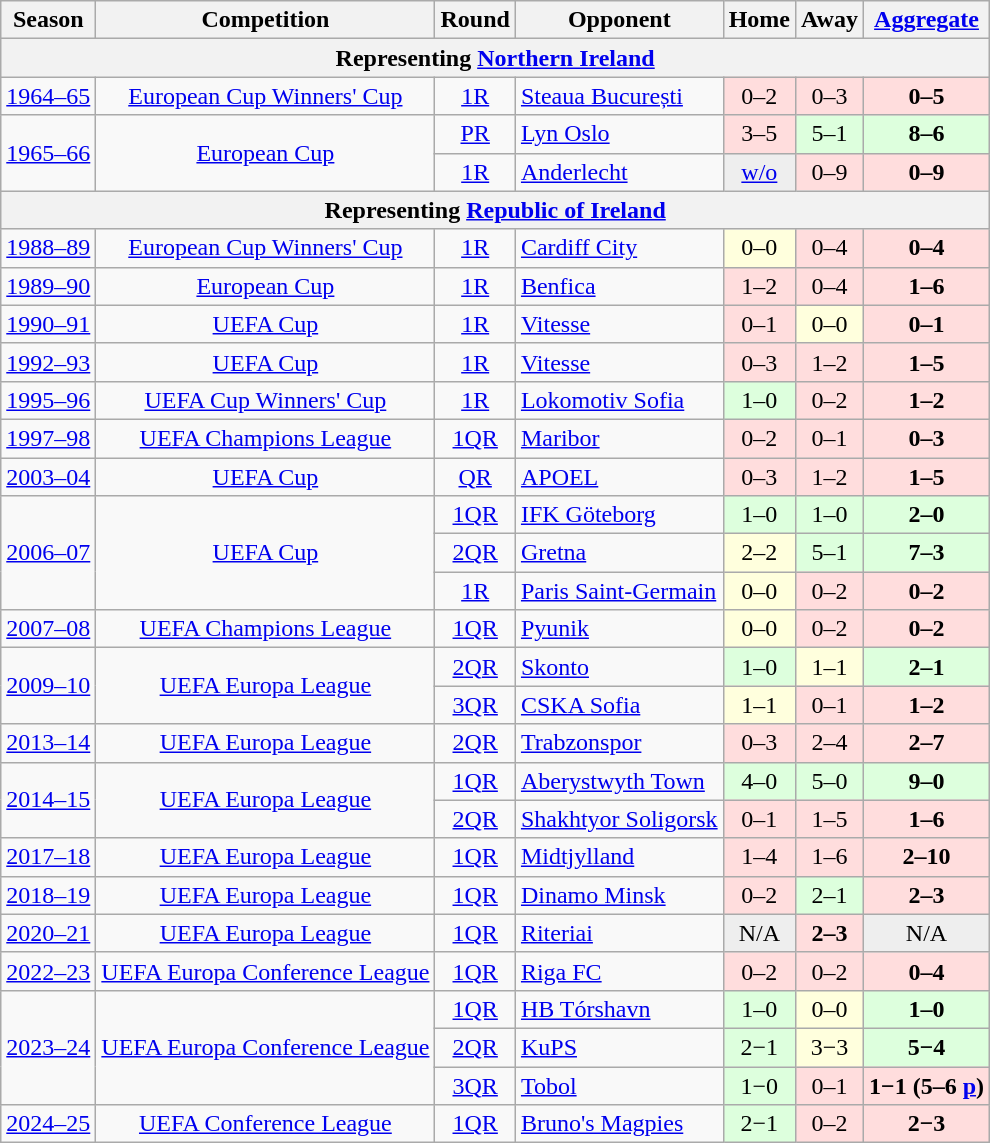<table class="wikitable" style="font-size:100%; text-align: center;">
<tr>
<th>Season</th>
<th>Competition</th>
<th>Round</th>
<th>Opponent</th>
<th>Home</th>
<th>Away</th>
<th><a href='#'>Aggregate</a></th>
</tr>
<tr>
<th colspan=7>Representing  <a href='#'>Northern Ireland</a></th>
</tr>
<tr>
<td><a href='#'>1964–65</a></td>
<td><a href='#'>European Cup Winners' Cup</a></td>
<td><a href='#'>1R</a></td>
<td align="left"> <a href='#'>Steaua București</a></td>
<td bgcolor="#ffdddd" style="text-align:center;">0–2</td>
<td bgcolor="#ffdddd" style="text-align:center;">0–3</td>
<td bgcolor="#ffdddd" style="text-align:center;"><strong>0–5</strong></td>
</tr>
<tr>
<td rowspan=2><a href='#'>1965–66</a></td>
<td rowspan=2><a href='#'>European Cup</a></td>
<td><a href='#'>PR</a></td>
<td align="left"> <a href='#'>Lyn Oslo</a></td>
<td bgcolor="#ffdddd" style="text-align:center;">3–5</td>
<td bgcolor="#ddffdd" style="text-align:center;">5–1</td>
<td bgcolor="#ddffdd" style="text-align:center;"><strong>8–6</strong></td>
</tr>
<tr>
<td><a href='#'>1R</a></td>
<td align="left"> <a href='#'>Anderlecht</a></td>
<td bgcolor="#eeeeee"><a href='#'>w/o</a></td>
<td bgcolor="#ffdddd" style="text-align:center;">0–9</td>
<td bgcolor="#ffdddd" style="text-align:center;"><strong>0–9</strong></td>
</tr>
<tr>
<th colspan=7>Representing  <a href='#'>Republic of Ireland</a></th>
</tr>
<tr>
<td><a href='#'>1988–89</a></td>
<td><a href='#'>European Cup Winners' Cup</a></td>
<td><a href='#'>1R</a></td>
<td align="left"> <a href='#'>Cardiff City</a></td>
<td bgcolor="#ffffdd" style="text-align:center;">0–0</td>
<td bgcolor="#ffdddd" style="text-align:center;">0–4</td>
<td bgcolor="#ffdddd" style="text-align:center;"><strong>0–4</strong></td>
</tr>
<tr>
<td><a href='#'>1989–90</a></td>
<td><a href='#'>European Cup</a></td>
<td><a href='#'>1R</a></td>
<td align="left"> <a href='#'>Benfica</a></td>
<td bgcolor="#ffdddd" style="text-align:center;">1–2</td>
<td bgcolor="#ffdddd" style="text-align:center;">0–4</td>
<td bgcolor="#ffdddd" style="text-align:center;"><strong>1–6</strong></td>
</tr>
<tr>
<td><a href='#'>1990–91</a></td>
<td><a href='#'>UEFA Cup</a></td>
<td><a href='#'>1R</a></td>
<td align="left"> <a href='#'>Vitesse</a></td>
<td bgcolor="#ffdddd" style="text-align:center;">0–1</td>
<td bgcolor="#ffffdd" style="text-align:center;">0–0</td>
<td bgcolor="#ffdddd" style="text-align:center;"><strong>0–1</strong></td>
</tr>
<tr>
<td><a href='#'>1992–93</a></td>
<td><a href='#'>UEFA Cup</a></td>
<td><a href='#'>1R</a></td>
<td align="left"> <a href='#'>Vitesse</a></td>
<td bgcolor="#ffdddd" style="text-align:center;">0–3</td>
<td bgcolor="#ffdddd" style="text-align:center;">1–2</td>
<td bgcolor="#ffdddd" style="text-align:center;"><strong>1–5</strong></td>
</tr>
<tr>
<td><a href='#'>1995–96</a></td>
<td><a href='#'>UEFA Cup Winners' Cup</a></td>
<td><a href='#'>1R</a></td>
<td align="left"> <a href='#'>Lokomotiv Sofia</a></td>
<td bgcolor="#ddffdd" style="text-align:center;">1–0</td>
<td bgcolor="#ffdddd" style="text-align:center;">0–2</td>
<td bgcolor="#ffdddd" style="text-align:center;"><strong>1–2</strong></td>
</tr>
<tr>
<td><a href='#'>1997–98</a></td>
<td><a href='#'>UEFA Champions League</a></td>
<td><a href='#'>1QR</a></td>
<td align="left"> <a href='#'>Maribor</a></td>
<td bgcolor="#ffdddd" style="text-align:center;">0–2</td>
<td bgcolor="#ffdddd" style="text-align:center;">0–1</td>
<td bgcolor="#ffdddd" style="text-align:center;"><strong>0–3</strong></td>
</tr>
<tr>
<td><a href='#'>2003–04</a></td>
<td><a href='#'>UEFA Cup</a></td>
<td><a href='#'>QR</a></td>
<td align="left"> <a href='#'>APOEL</a></td>
<td bgcolor="#ffdddd" style="text-align:center;">0–3</td>
<td bgcolor="#ffdddd" style="text-align:center;">1–2</td>
<td bgcolor="#ffdddd" style="text-align:center;"><strong>1–5</strong></td>
</tr>
<tr>
<td rowspan=3><a href='#'>2006–07</a></td>
<td rowspan=3><a href='#'>UEFA Cup</a></td>
<td><a href='#'>1QR</a></td>
<td align="left"> <a href='#'>IFK Göteborg</a></td>
<td bgcolor="#ddffdd" style="text-align:center;">1–0</td>
<td bgcolor="#ddffdd" style="text-align:center;">1–0</td>
<td bgcolor="#ddffdd" style="text-align:center;"><strong>2–0</strong></td>
</tr>
<tr>
<td><a href='#'>2QR</a></td>
<td align="left"> <a href='#'>Gretna</a></td>
<td bgcolor="#ffffdd" style="text-align:center;">2–2</td>
<td bgcolor="#ddffdd" style="text-align:center;">5–1</td>
<td bgcolor="#ddffdd" style="text-align:center;"><strong>7–3</strong></td>
</tr>
<tr>
<td><a href='#'>1R</a></td>
<td align="left"> <a href='#'>Paris Saint-Germain</a></td>
<td bgcolor="#ffffdd" style="text-align:center;">0–0</td>
<td bgcolor="#ffdddd" style="text-align:center;">0–2</td>
<td bgcolor="#ffdddd" style="text-align:center;"><strong>0–2</strong></td>
</tr>
<tr>
<td><a href='#'>2007–08</a></td>
<td><a href='#'>UEFA Champions League</a></td>
<td><a href='#'>1QR</a></td>
<td align="left"> <a href='#'>Pyunik</a></td>
<td bgcolor="#ffffdd" style="text-align:center;">0–0</td>
<td bgcolor="#ffdddd" style="text-align:center;">0–2</td>
<td bgcolor="#ffdddd" style="text-align:center;"><strong>0–2</strong></td>
</tr>
<tr>
<td rowspan=2><a href='#'>2009–10</a></td>
<td rowspan=2><a href='#'>UEFA Europa League</a></td>
<td><a href='#'>2QR</a></td>
<td align="left"> <a href='#'>Skonto</a></td>
<td bgcolor="#ddffdd" style="text-align:center;">1–0</td>
<td bgcolor="#ffffdd" style="text-align:center;">1–1</td>
<td bgcolor="#ddffdd" style="text-align:center;"><strong>2–1</strong></td>
</tr>
<tr>
<td><a href='#'>3QR</a></td>
<td align="left"> <a href='#'>CSKA Sofia</a></td>
<td bgcolor="#ffffdd" style="text-align:center;">1–1</td>
<td bgcolor="#ffdddd" style="text-align:center;">0–1</td>
<td bgcolor="#ffdddd" style="text-align:center;"><strong>1–2</strong></td>
</tr>
<tr>
<td><a href='#'>2013–14</a></td>
<td><a href='#'>UEFA Europa League</a></td>
<td><a href='#'>2QR</a></td>
<td align="left"> <a href='#'>Trabzonspor</a></td>
<td bgcolor="#ffdddd" style="text-align:center;">0–3</td>
<td bgcolor="#ffdddd" style="text-align:center;">2–4</td>
<td bgcolor="#ffdddd" style="text-align:center;"><strong>2–7</strong></td>
</tr>
<tr>
<td rowspan=2><a href='#'>2014–15</a></td>
<td rowspan=2><a href='#'>UEFA Europa League</a></td>
<td><a href='#'>1QR</a></td>
<td align="left"> <a href='#'>Aberystwyth Town</a></td>
<td bgcolor="#ddffdd" style="text-align:center;">4–0</td>
<td bgcolor="#ddffdd" style="text-align:center;">5–0</td>
<td bgcolor="#ddffdd" style="text-align:center;"><strong>9–0</strong></td>
</tr>
<tr>
<td><a href='#'>2QR</a></td>
<td align="left"> <a href='#'>Shakhtyor Soligorsk</a></td>
<td bgcolor="#ffdddd" style="text-align:center;">0–1</td>
<td bgcolor="#ffdddd" style="text-align:center;">1–5</td>
<td bgcolor="#ffdddd" style="text-align:center;"><strong>1–6</strong></td>
</tr>
<tr>
<td><a href='#'>2017–18</a></td>
<td><a href='#'>UEFA Europa League</a></td>
<td><a href='#'>1QR</a></td>
<td align="left"> <a href='#'>Midtjylland</a></td>
<td bgcolor="#ffdddd" style="text-align:center;">1–4</td>
<td bgcolor="#ffdddd" style="text-align:center;">1–6</td>
<td bgcolor="#ffdddd" style="text-align:center;"><strong>2–10</strong></td>
</tr>
<tr>
<td><a href='#'>2018–19</a></td>
<td><a href='#'>UEFA Europa League</a></td>
<td><a href='#'>1QR</a></td>
<td align="left"> <a href='#'>Dinamo Minsk</a></td>
<td bgcolor="#ffdddd" style="text-align:center;">0–2</td>
<td bgcolor="#ddffdd" style="text-align:center;">2–1</td>
<td bgcolor="#ffdddd" style="text-align:center;"><strong>2–3</strong></td>
</tr>
<tr>
<td><a href='#'>2020–21</a></td>
<td><a href='#'>UEFA Europa League</a></td>
<td><a href='#'>1QR</a></td>
<td align="left"> <a href='#'>Riteriai</a></td>
<td bgcolor="#eeeeee" style="text-align:center;">N/A</td>
<td bgcolor="#ffdddd" style="text-align:center;"><strong>2–3</strong> </td>
<td bgcolor="#eeeeee" style="text-align:center;">N/A</td>
</tr>
<tr>
<td><a href='#'>2022–23</a></td>
<td><a href='#'>UEFA Europa Conference League</a></td>
<td><a href='#'>1QR</a></td>
<td align="left"> <a href='#'>Riga FC</a></td>
<td bgcolor="#ffdddd" style="text-align:center;">0–2</td>
<td bgcolor="#ffdddd" style="text-align:center;">0–2</td>
<td bgcolor="#ffdddd" style="text-align:center;"><strong>0–4</strong></td>
</tr>
<tr>
<td rowspan=3><a href='#'>2023–24</a></td>
<td rowspan=3><a href='#'>UEFA Europa Conference League</a></td>
<td><a href='#'>1QR</a></td>
<td align="left"> <a href='#'>HB Tórshavn</a></td>
<td bgcolor="#ddffdd" style="text-align:center;">1–0</td>
<td bgcolor="#ffffdd" style="text-align:center;">0–0</td>
<td bgcolor="#ddffdd" style="text-align:center;"><strong>1–0</strong></td>
</tr>
<tr>
<td><a href='#'>2QR</a></td>
<td align="left"> <a href='#'>KuPS</a></td>
<td bgcolor="#ddffdd" style="text-align:center;">2−1</td>
<td bgcolor="#ffffdd" style="text-align:center;">3−3</td>
<td bgcolor="#ddffdd" style="text-align:center;"><strong>5−4</strong></td>
</tr>
<tr>
<td><a href='#'>3QR</a></td>
<td align="left"> <a href='#'>Tobol</a></td>
<td bgcolor="#ddffdd" style="text-align:center;">1−0</td>
<td bgcolor="#ffdddd" style="text-align:center;">0–1</td>
<td bgcolor="#ffdddd" style="text-align:center;"><strong>1−1 (5–6 <a href='#'>p</a>) </strong></td>
</tr>
<tr>
<td><a href='#'>2024–25</a></td>
<td><a href='#'>UEFA Conference League</a></td>
<td><a href='#'>1QR</a></td>
<td align="left"> <a href='#'>Bruno's Magpies</a></td>
<td bgcolor="#ddffdd" style="text-align:center;">2−1 </td>
<td bgcolor="#ffdddd" style="text-align:center;">0–2</td>
<td bgcolor="#ffdddd" style="text-align:center;"><strong>2−3</strong></td>
</tr>
</table>
